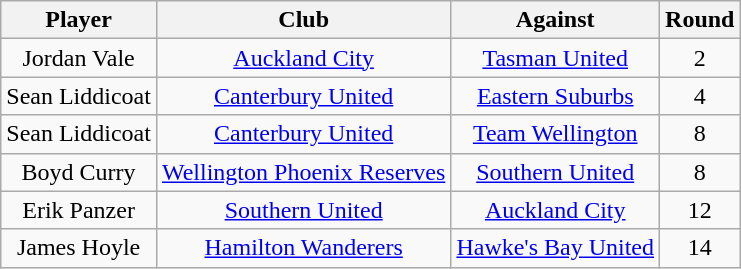<table class="wikitable" style="text-align:center;">
<tr>
<th>Player</th>
<th>Club</th>
<th>Against</th>
<th>Round</th>
</tr>
<tr>
<td>Jordan Vale</td>
<td><a href='#'>Auckland City</a></td>
<td><a href='#'>Tasman United</a></td>
<td>2</td>
</tr>
<tr>
<td>Sean Liddicoat</td>
<td><a href='#'>Canterbury United</a></td>
<td><a href='#'>Eastern Suburbs</a></td>
<td>4</td>
</tr>
<tr>
<td>Sean Liddicoat</td>
<td><a href='#'>Canterbury United</a></td>
<td><a href='#'>Team Wellington</a></td>
<td>8</td>
</tr>
<tr>
<td>Boyd Curry</td>
<td><a href='#'>Wellington Phoenix Reserves</a></td>
<td><a href='#'>Southern United</a></td>
<td>8</td>
</tr>
<tr>
<td>Erik Panzer</td>
<td><a href='#'>Southern United</a></td>
<td><a href='#'>Auckland City</a></td>
<td>12</td>
</tr>
<tr>
<td>James Hoyle</td>
<td><a href='#'>Hamilton Wanderers</a></td>
<td><a href='#'>Hawke's Bay United</a></td>
<td>14</td>
</tr>
</table>
